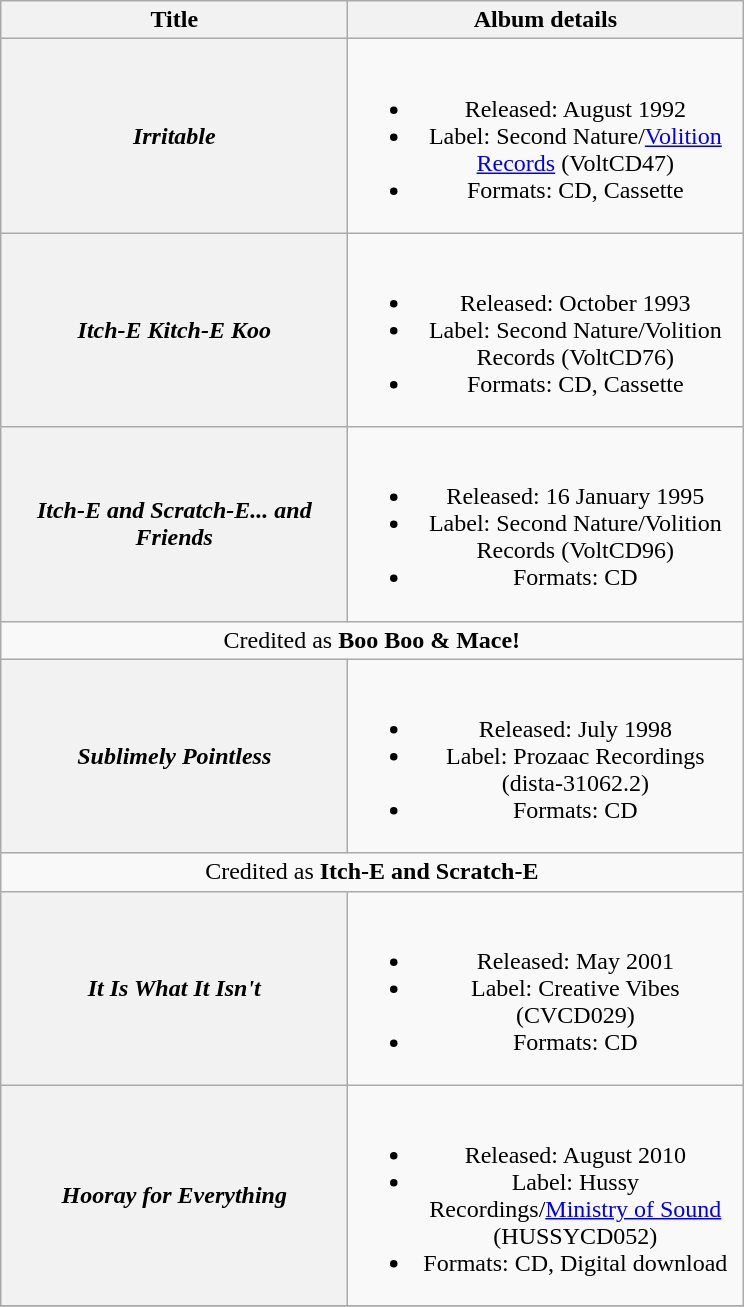<table class="wikitable plainrowheaders" style="text-align:center;">
<tr>
<th scope="col" rowspan="1" style="width:14em;">Title</th>
<th scope="col" rowspan="1" style="width:16em;">Album details</th>
</tr>
<tr>
<th scope="row"><em>Irritable</em></th>
<td><br><ul><li>Released: August 1992</li><li>Label: Second Nature/<a href='#'>Volition Records</a> (VoltCD47)</li><li>Formats: CD, Cassette</li></ul></td>
</tr>
<tr>
<th scope="row"><em>Itch-E Kitch-E Koo</em></th>
<td><br><ul><li>Released: October 1993</li><li>Label: Second Nature/Volition Records (VoltCD76)</li><li>Formats: CD, Cassette</li></ul></td>
</tr>
<tr>
<th scope="row"><em>Itch-E and Scratch-E... and Friends</em></th>
<td><br><ul><li>Released: 16 January 1995</li><li>Label: Second Nature/Volition Records (VoltCD96)</li><li>Formats: CD</li></ul></td>
</tr>
<tr>
<td colspan=2>Credited as <strong>Boo Boo & Mace!</strong></td>
</tr>
<tr>
<th scope="row"><em>Sublimely Pointless</em></th>
<td><br><ul><li>Released: July 1998</li><li>Label: Prozaac Recordings (dista-31062.2)</li><li>Formats: CD</li></ul></td>
</tr>
<tr>
<td colspan=2>Credited as <strong>Itch-E and Scratch-E</strong></td>
</tr>
<tr>
<th scope="row"><em>It Is What It Isn't</em></th>
<td><br><ul><li>Released: May 2001</li><li>Label: Creative Vibes (CVCD029)</li><li>Formats: CD</li></ul></td>
</tr>
<tr>
<th scope="row"><em>Hooray for Everything</em></th>
<td><br><ul><li>Released: August 2010</li><li>Label: Hussy Recordings/<a href='#'>Ministry of Sound</a> (HUSSYCD052)</li><li>Formats: CD, Digital download</li></ul></td>
</tr>
<tr>
</tr>
</table>
